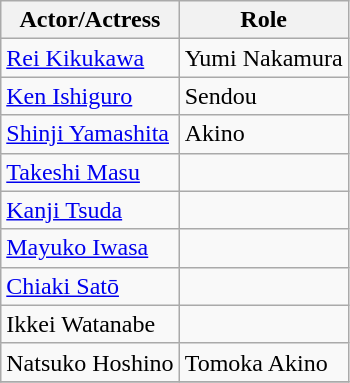<table class=wikitable>
<tr>
<th>Actor/Actress</th>
<th>Role</th>
</tr>
<tr>
<td><a href='#'>Rei Kikukawa</a></td>
<td>Yumi Nakamura</td>
</tr>
<tr>
<td><a href='#'>Ken Ishiguro</a></td>
<td>Sendou</td>
</tr>
<tr>
<td><a href='#'>Shinji Yamashita</a></td>
<td>Akino</td>
</tr>
<tr>
<td><a href='#'>Takeshi Masu</a></td>
<td></td>
</tr>
<tr>
<td><a href='#'>Kanji Tsuda</a></td>
<td></td>
</tr>
<tr>
<td><a href='#'>Mayuko Iwasa</a></td>
<td></td>
</tr>
<tr>
<td><a href='#'>Chiaki Satō</a></td>
<td></td>
</tr>
<tr>
<td>Ikkei Watanabe</td>
<td></td>
</tr>
<tr>
<td>Natsuko Hoshino</td>
<td>Tomoka Akino</td>
</tr>
<tr>
</tr>
</table>
